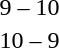<table style="text-align:center">
<tr>
<th width=200></th>
<th width=100></th>
<th width=200></th>
</tr>
<tr>
<td align=right></td>
<td>9 – 10</td>
<td align=left><strong></strong></td>
</tr>
<tr>
<td align=right><strong></strong></td>
<td>10 – 9</td>
<td align=left></td>
</tr>
</table>
